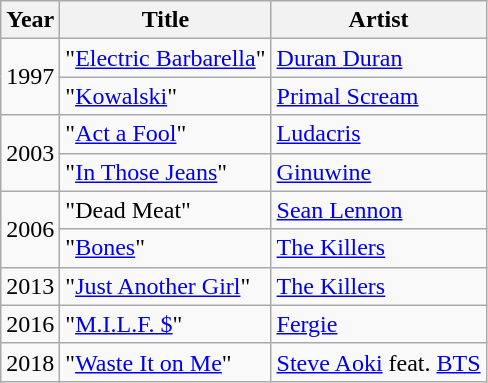<table class="wikitable">
<tr>
<th>Year</th>
<th>Title</th>
<th>Artist</th>
</tr>
<tr>
<td rowspan="2">1997</td>
<td>"<a href='#'>Electric Barbarella</a>"</td>
<td><a href='#'>Duran Duran</a></td>
</tr>
<tr>
<td>"<a href='#'>Kowalski</a>"</td>
<td><a href='#'>Primal Scream</a></td>
</tr>
<tr>
<td rowspan="2">2003</td>
<td>"<a href='#'>Act a Fool</a>"</td>
<td><a href='#'>Ludacris</a></td>
</tr>
<tr>
<td>"<a href='#'>In Those Jeans</a>"</td>
<td><a href='#'>Ginuwine</a></td>
</tr>
<tr>
<td rowspan="2">2006</td>
<td>"Dead Meat"</td>
<td><a href='#'>Sean Lennon</a></td>
</tr>
<tr>
<td>"<a href='#'>Bones</a>"</td>
<td><a href='#'>The Killers</a></td>
</tr>
<tr>
<td>2013</td>
<td>"<a href='#'>Just Another Girl</a>"</td>
<td><a href='#'>The Killers</a></td>
</tr>
<tr>
<td>2016</td>
<td>"<a href='#'>M.I.L.F. $</a>"</td>
<td><a href='#'>Fergie</a></td>
</tr>
<tr>
<td>2018</td>
<td>"<a href='#'>Waste It on Me</a>"</td>
<td><a href='#'>Steve Aoki</a> feat. <a href='#'>BTS</a></td>
</tr>
</table>
